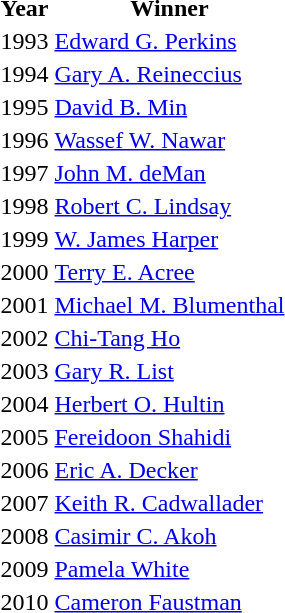<table>
<tr>
<th>Year</th>
<th>Winner</th>
</tr>
<tr>
<td>1993</td>
<td><a href='#'>Edward G. Perkins</a></td>
</tr>
<tr>
<td>1994</td>
<td><a href='#'>Gary A. Reineccius</a></td>
</tr>
<tr>
<td>1995</td>
<td><a href='#'>David B. Min</a></td>
</tr>
<tr>
<td>1996</td>
<td><a href='#'>Wassef W. Nawar</a></td>
</tr>
<tr>
<td>1997</td>
<td><a href='#'>John M. deMan</a></td>
</tr>
<tr>
<td>1998</td>
<td><a href='#'>Robert C. Lindsay</a></td>
</tr>
<tr>
<td>1999</td>
<td><a href='#'>W. James Harper</a></td>
</tr>
<tr>
<td>2000</td>
<td><a href='#'>Terry E. Acree</a></td>
</tr>
<tr>
<td>2001</td>
<td><a href='#'>Michael M. Blumenthal</a></td>
</tr>
<tr>
<td>2002</td>
<td><a href='#'>Chi-Tang Ho</a></td>
</tr>
<tr>
<td>2003</td>
<td><a href='#'>Gary R. List</a></td>
</tr>
<tr>
<td>2004</td>
<td><a href='#'>Herbert O. Hultin</a></td>
</tr>
<tr>
<td>2005</td>
<td><a href='#'>Fereidoon Shahidi</a></td>
</tr>
<tr>
<td>2006</td>
<td><a href='#'>Eric A. Decker</a></td>
</tr>
<tr>
<td>2007</td>
<td><a href='#'>Keith R. Cadwallader</a></td>
</tr>
<tr>
<td>2008</td>
<td><a href='#'>Casimir C. Akoh</a></td>
</tr>
<tr>
<td>2009</td>
<td><a href='#'>Pamela White</a></td>
</tr>
<tr>
<td>2010</td>
<td><a href='#'>Cameron Faustman</a></td>
</tr>
</table>
